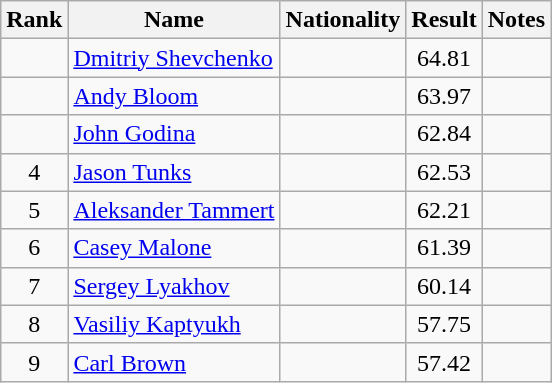<table class="wikitable sortable" style="text-align:center">
<tr>
<th>Rank</th>
<th>Name</th>
<th>Nationality</th>
<th>Result</th>
<th>Notes</th>
</tr>
<tr>
<td></td>
<td align=left><a href='#'>Dmitriy Shevchenko</a></td>
<td align=left></td>
<td>64.81</td>
<td></td>
</tr>
<tr>
<td></td>
<td align=left><a href='#'>Andy Bloom</a></td>
<td align=left></td>
<td>63.97</td>
<td></td>
</tr>
<tr>
<td></td>
<td align=left><a href='#'>John Godina</a></td>
<td align=left></td>
<td>62.84</td>
<td></td>
</tr>
<tr>
<td>4</td>
<td align=left><a href='#'>Jason Tunks</a></td>
<td align=left></td>
<td>62.53</td>
<td></td>
</tr>
<tr>
<td>5</td>
<td align=left><a href='#'>Aleksander Tammert</a></td>
<td align=left></td>
<td>62.21</td>
<td></td>
</tr>
<tr>
<td>6</td>
<td align=left><a href='#'>Casey Malone</a></td>
<td align=left></td>
<td>61.39</td>
<td></td>
</tr>
<tr>
<td>7</td>
<td align=left><a href='#'>Sergey Lyakhov</a></td>
<td align=left></td>
<td>60.14</td>
<td></td>
</tr>
<tr>
<td>8</td>
<td align=left><a href='#'>Vasiliy Kaptyukh</a></td>
<td align=left></td>
<td>57.75</td>
<td></td>
</tr>
<tr>
<td>9</td>
<td align=left><a href='#'>Carl Brown</a></td>
<td align=left></td>
<td>57.42</td>
<td></td>
</tr>
</table>
